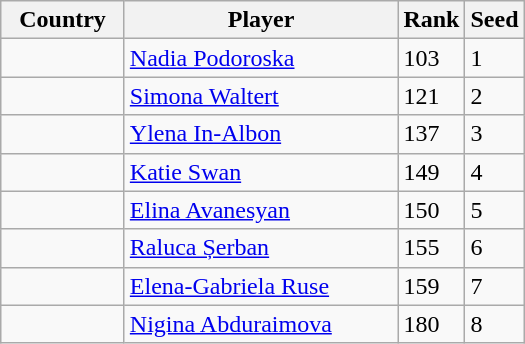<table class="wikitable">
<tr>
<th width="75">Country</th>
<th width="175">Player</th>
<th>Rank</th>
<th>Seed</th>
</tr>
<tr>
<td></td>
<td><a href='#'>Nadia Podoroska</a></td>
<td>103</td>
<td>1</td>
</tr>
<tr>
<td></td>
<td><a href='#'>Simona Waltert</a></td>
<td>121</td>
<td>2</td>
</tr>
<tr>
<td></td>
<td><a href='#'>Ylena In-Albon</a></td>
<td>137</td>
<td>3</td>
</tr>
<tr>
<td></td>
<td><a href='#'>Katie Swan</a></td>
<td>149</td>
<td>4</td>
</tr>
<tr>
<td></td>
<td><a href='#'>Elina Avanesyan</a></td>
<td>150</td>
<td>5</td>
</tr>
<tr>
<td></td>
<td><a href='#'>Raluca Șerban</a></td>
<td>155</td>
<td>6</td>
</tr>
<tr>
<td></td>
<td><a href='#'>Elena-Gabriela Ruse</a></td>
<td>159</td>
<td>7</td>
</tr>
<tr>
<td></td>
<td><a href='#'>Nigina Abduraimova</a></td>
<td>180</td>
<td>8</td>
</tr>
</table>
